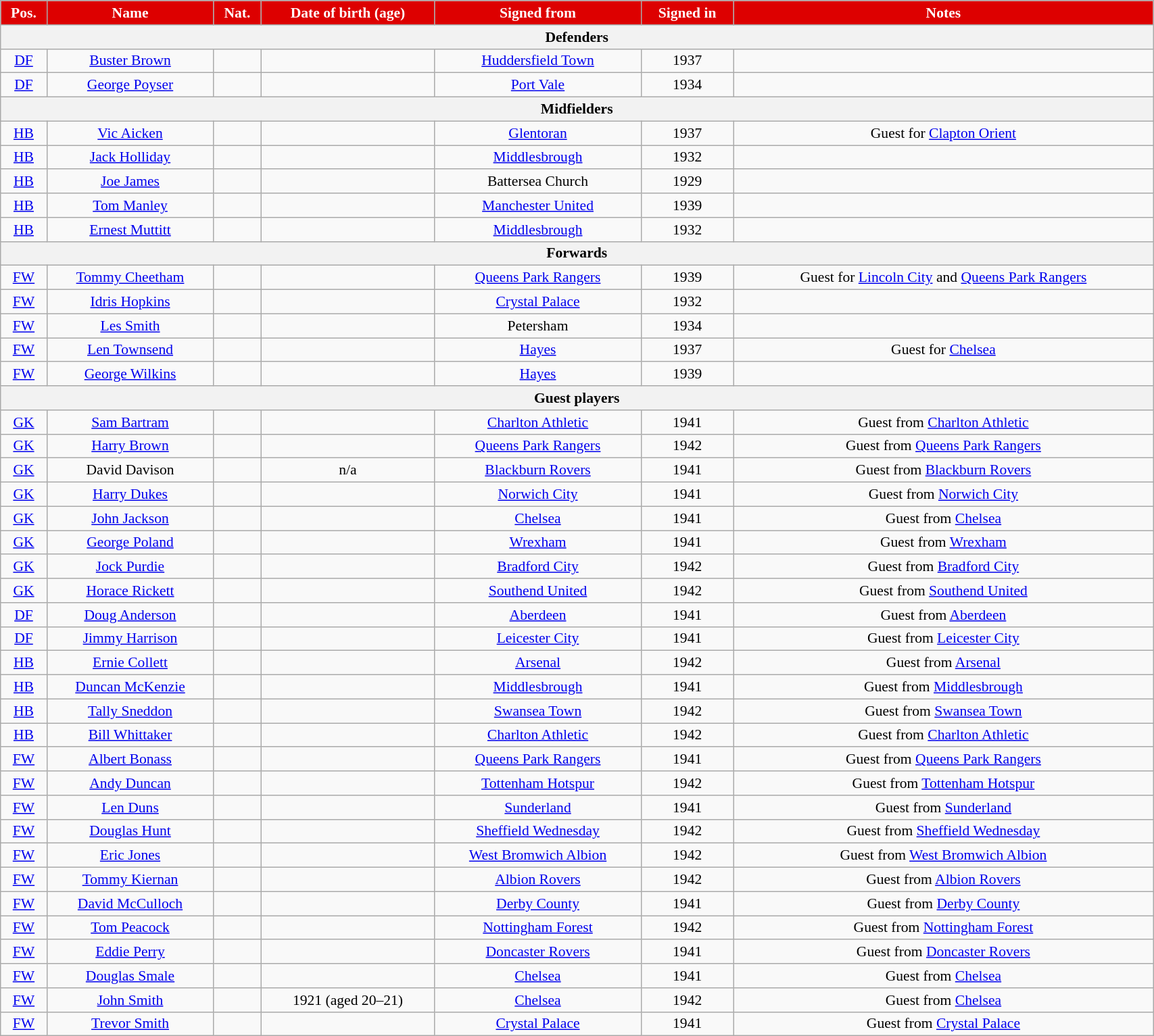<table class="wikitable"  style="text-align:center; font-size:90%; width:90%;">
<tr>
<th style="background:#d00; color:white; text-align:center;">Pos.</th>
<th style="background:#d00; color:white; text-align:center;">Name</th>
<th style="background:#d00; color:white; text-align:center;">Nat.</th>
<th style="background:#d00; color:white; text-align:center;">Date of birth (age)</th>
<th style="background:#d00; color:white; text-align:center;">Signed from</th>
<th style="background:#d00; color:white; text-align:center;">Signed in</th>
<th style="background:#d00; color:white; text-align:center;">Notes</th>
</tr>
<tr>
<th colspan="7">Defenders</th>
</tr>
<tr>
<td><a href='#'>DF</a></td>
<td><a href='#'>Buster Brown</a></td>
<td></td>
<td></td>
<td><a href='#'>Huddersfield Town</a></td>
<td>1937</td>
<td></td>
</tr>
<tr>
<td><a href='#'>DF</a></td>
<td><a href='#'>George Poyser</a></td>
<td></td>
<td></td>
<td><a href='#'>Port Vale</a></td>
<td>1934</td>
<td></td>
</tr>
<tr>
<th colspan="7">Midfielders</th>
</tr>
<tr>
<td><a href='#'>HB</a></td>
<td><a href='#'>Vic Aicken</a></td>
<td></td>
<td></td>
<td><a href='#'>Glentoran</a></td>
<td>1937</td>
<td>Guest for <a href='#'>Clapton Orient</a></td>
</tr>
<tr>
<td><a href='#'>HB</a></td>
<td><a href='#'>Jack Holliday</a></td>
<td></td>
<td></td>
<td><a href='#'>Middlesbrough</a></td>
<td>1932</td>
<td></td>
</tr>
<tr>
<td><a href='#'>HB</a></td>
<td><a href='#'>Joe James</a></td>
<td></td>
<td></td>
<td>Battersea Church</td>
<td>1929</td>
<td></td>
</tr>
<tr>
<td><a href='#'>HB</a></td>
<td><a href='#'>Tom Manley</a></td>
<td></td>
<td></td>
<td><a href='#'>Manchester United</a></td>
<td>1939</td>
<td></td>
</tr>
<tr>
<td><a href='#'>HB</a></td>
<td><a href='#'>Ernest Muttitt</a></td>
<td></td>
<td></td>
<td><a href='#'>Middlesbrough</a></td>
<td>1932</td>
<td></td>
</tr>
<tr>
<th colspan="7">Forwards</th>
</tr>
<tr>
<td><a href='#'>FW</a></td>
<td><a href='#'>Tommy Cheetham</a></td>
<td></td>
<td></td>
<td><a href='#'>Queens Park Rangers</a></td>
<td>1939</td>
<td>Guest for <a href='#'>Lincoln City</a> and <a href='#'>Queens Park Rangers</a></td>
</tr>
<tr>
<td><a href='#'>FW</a></td>
<td><a href='#'>Idris Hopkins</a></td>
<td></td>
<td></td>
<td><a href='#'>Crystal Palace</a></td>
<td>1932</td>
<td></td>
</tr>
<tr>
<td><a href='#'>FW</a></td>
<td><a href='#'>Les Smith</a></td>
<td></td>
<td></td>
<td>Petersham</td>
<td>1934</td>
<td></td>
</tr>
<tr>
<td><a href='#'>FW</a></td>
<td><a href='#'>Len Townsend</a></td>
<td></td>
<td></td>
<td><a href='#'>Hayes</a></td>
<td>1937</td>
<td>Guest for <a href='#'>Chelsea</a></td>
</tr>
<tr>
<td><a href='#'>FW</a></td>
<td><a href='#'>George Wilkins</a></td>
<td></td>
<td></td>
<td><a href='#'>Hayes</a></td>
<td>1939</td>
<td></td>
</tr>
<tr>
<th colspan="7">Guest players</th>
</tr>
<tr>
<td><a href='#'>GK</a></td>
<td><a href='#'>Sam Bartram</a></td>
<td></td>
<td></td>
<td><a href='#'>Charlton Athletic</a></td>
<td>1941</td>
<td>Guest from <a href='#'>Charlton Athletic</a></td>
</tr>
<tr>
<td><a href='#'>GK</a></td>
<td><a href='#'>Harry Brown</a></td>
<td></td>
<td></td>
<td><a href='#'>Queens Park Rangers</a></td>
<td>1942</td>
<td>Guest from <a href='#'>Queens Park Rangers</a></td>
</tr>
<tr>
<td><a href='#'>GK</a></td>
<td>David Davison</td>
<td></td>
<td>n/a</td>
<td><a href='#'>Blackburn Rovers</a></td>
<td>1941</td>
<td>Guest from <a href='#'>Blackburn Rovers</a></td>
</tr>
<tr>
<td><a href='#'>GK</a></td>
<td><a href='#'>Harry Dukes</a></td>
<td></td>
<td></td>
<td><a href='#'>Norwich City</a></td>
<td>1941</td>
<td>Guest from <a href='#'>Norwich City</a></td>
</tr>
<tr>
<td><a href='#'>GK</a></td>
<td><a href='#'>John Jackson</a></td>
<td></td>
<td></td>
<td><a href='#'>Chelsea</a></td>
<td>1941</td>
<td>Guest from <a href='#'>Chelsea</a></td>
</tr>
<tr>
<td><a href='#'>GK</a></td>
<td><a href='#'>George Poland</a></td>
<td></td>
<td></td>
<td><a href='#'>Wrexham</a></td>
<td>1941</td>
<td>Guest from <a href='#'>Wrexham</a></td>
</tr>
<tr>
<td><a href='#'>GK</a></td>
<td><a href='#'>Jock Purdie</a></td>
<td></td>
<td></td>
<td><a href='#'>Bradford City</a></td>
<td>1942</td>
<td>Guest from <a href='#'>Bradford City</a></td>
</tr>
<tr>
<td><a href='#'>GK</a></td>
<td><a href='#'>Horace Rickett</a></td>
<td></td>
<td></td>
<td><a href='#'>Southend United</a></td>
<td>1942</td>
<td>Guest from <a href='#'>Southend United</a></td>
</tr>
<tr>
<td><a href='#'>DF</a></td>
<td><a href='#'>Doug Anderson</a></td>
<td></td>
<td></td>
<td><a href='#'>Aberdeen</a></td>
<td>1941</td>
<td>Guest from <a href='#'>Aberdeen</a></td>
</tr>
<tr>
<td><a href='#'>DF</a></td>
<td><a href='#'>Jimmy Harrison</a></td>
<td></td>
<td></td>
<td><a href='#'>Leicester City</a></td>
<td>1941</td>
<td>Guest from <a href='#'>Leicester City</a></td>
</tr>
<tr>
<td><a href='#'>HB</a></td>
<td><a href='#'>Ernie Collett</a></td>
<td></td>
<td></td>
<td><a href='#'>Arsenal</a></td>
<td>1942</td>
<td>Guest from <a href='#'>Arsenal</a></td>
</tr>
<tr>
<td><a href='#'>HB</a></td>
<td><a href='#'>Duncan McKenzie</a></td>
<td></td>
<td></td>
<td><a href='#'>Middlesbrough</a></td>
<td>1941</td>
<td>Guest from <a href='#'>Middlesbrough</a></td>
</tr>
<tr>
<td><a href='#'>HB</a></td>
<td><a href='#'>Tally Sneddon</a></td>
<td></td>
<td></td>
<td><a href='#'>Swansea Town</a></td>
<td>1942</td>
<td>Guest from <a href='#'>Swansea Town</a></td>
</tr>
<tr>
<td><a href='#'>HB</a></td>
<td><a href='#'>Bill Whittaker</a></td>
<td></td>
<td></td>
<td><a href='#'>Charlton Athletic</a></td>
<td>1942</td>
<td>Guest from <a href='#'>Charlton Athletic</a></td>
</tr>
<tr>
<td><a href='#'>FW</a></td>
<td><a href='#'>Albert Bonass</a></td>
<td></td>
<td></td>
<td><a href='#'>Queens Park Rangers</a></td>
<td>1941</td>
<td>Guest from <a href='#'>Queens Park Rangers</a></td>
</tr>
<tr>
<td><a href='#'>FW</a></td>
<td><a href='#'>Andy Duncan</a></td>
<td><em></em></td>
<td></td>
<td><a href='#'>Tottenham Hotspur</a></td>
<td>1942</td>
<td>Guest from <a href='#'>Tottenham Hotspur</a></td>
</tr>
<tr>
<td><a href='#'>FW</a></td>
<td><a href='#'>Len Duns</a></td>
<td></td>
<td></td>
<td><a href='#'>Sunderland</a></td>
<td>1941</td>
<td>Guest from <a href='#'>Sunderland</a></td>
</tr>
<tr>
<td><a href='#'>FW</a></td>
<td><a href='#'>Douglas Hunt</a></td>
<td></td>
<td></td>
<td><a href='#'>Sheffield Wednesday</a></td>
<td>1942</td>
<td>Guest from <a href='#'>Sheffield Wednesday</a></td>
</tr>
<tr>
<td><a href='#'>FW</a></td>
<td><a href='#'>Eric Jones</a></td>
<td></td>
<td></td>
<td><a href='#'>West Bromwich Albion</a></td>
<td>1942</td>
<td>Guest from <a href='#'>West Bromwich Albion</a></td>
</tr>
<tr>
<td><a href='#'>FW</a></td>
<td><a href='#'>Tommy Kiernan</a></td>
<td></td>
<td></td>
<td><a href='#'>Albion Rovers</a></td>
<td>1942</td>
<td>Guest from <a href='#'>Albion Rovers</a></td>
</tr>
<tr>
<td><a href='#'>FW</a></td>
<td><a href='#'>David McCulloch</a></td>
<td></td>
<td></td>
<td><a href='#'>Derby County</a></td>
<td>1941</td>
<td>Guest from <a href='#'>Derby County</a></td>
</tr>
<tr>
<td><a href='#'>FW</a></td>
<td><a href='#'>Tom Peacock</a></td>
<td><em></em></td>
<td></td>
<td><a href='#'>Nottingham Forest</a></td>
<td>1942</td>
<td>Guest from <a href='#'>Nottingham Forest</a></td>
</tr>
<tr>
<td><a href='#'>FW</a></td>
<td><a href='#'>Eddie Perry</a></td>
<td></td>
<td></td>
<td><a href='#'>Doncaster Rovers</a></td>
<td>1941</td>
<td>Guest from <a href='#'>Doncaster Rovers</a></td>
</tr>
<tr>
<td><a href='#'>FW</a></td>
<td><a href='#'>Douglas Smale</a></td>
<td></td>
<td></td>
<td><a href='#'>Chelsea</a></td>
<td>1941</td>
<td>Guest from <a href='#'>Chelsea</a></td>
</tr>
<tr>
<td><a href='#'>FW</a></td>
<td><a href='#'>John Smith</a></td>
<td></td>
<td>1921 (aged 20–21)</td>
<td><a href='#'>Chelsea</a></td>
<td>1942</td>
<td>Guest from <a href='#'>Chelsea</a></td>
</tr>
<tr>
<td><a href='#'>FW</a></td>
<td><a href='#'>Trevor Smith</a></td>
<td></td>
<td></td>
<td><a href='#'>Crystal Palace</a></td>
<td>1941</td>
<td>Guest from <a href='#'>Crystal Palace</a></td>
</tr>
</table>
